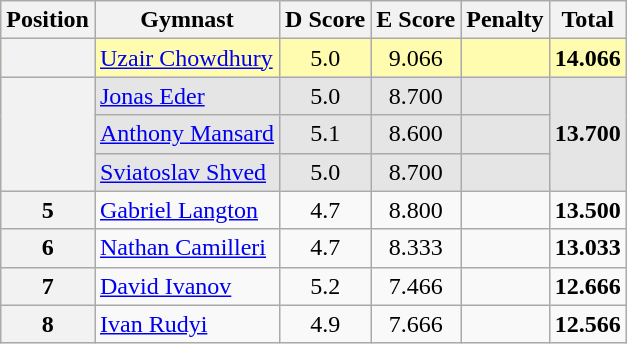<table style="text-align:center;" class="wikitable sortable">
<tr>
<th>Position</th>
<th>Gymnast</th>
<th>D Score</th>
<th>E Score</th>
<th>Penalty</th>
<th>Total</th>
</tr>
<tr style="background:#fffcaf;">
<th scope="row" style="text-align:center"></th>
<td style="text-align:left;"> <a href='#'>Uzair Chowdhury</a></td>
<td>5.0</td>
<td>9.066</td>
<td></td>
<td><strong>14.066</strong></td>
</tr>
<tr style="background:#e5e5e5;">
<th scope="row" style="text-align:center" rowspan=3></th>
<td style="text-align:left;"> <a href='#'>Jonas Eder</a></td>
<td>5.0</td>
<td>8.700</td>
<td></td>
<td rowspan=3><strong>13.700</strong></td>
</tr>
<tr style="background:#e5e5e5;">
<td style="text-align:left;"> <a href='#'>Anthony Mansard</a></td>
<td>5.1</td>
<td>8.600</td>
<td></td>
</tr>
<tr style="background:#e5e5e5;">
<td style="text-align:left;"> <a href='#'>Sviatoslav Shved</a></td>
<td>5.0</td>
<td>8.700</td>
<td></td>
</tr>
<tr>
<th>5</th>
<td style="text-align:left;"> <a href='#'>Gabriel Langton</a></td>
<td>4.7</td>
<td>8.800</td>
<td></td>
<td><strong>13.500</strong></td>
</tr>
<tr>
<th>6</th>
<td style="text-align:left;"> <a href='#'>Nathan Camilleri</a></td>
<td>4.7</td>
<td>8.333</td>
<td></td>
<td><strong>13.033</strong></td>
</tr>
<tr>
<th>7</th>
<td style="text-align:left;"> <a href='#'>David Ivanov</a></td>
<td>5.2</td>
<td>7.466</td>
<td></td>
<td><strong>12.666</strong></td>
</tr>
<tr>
<th>8</th>
<td style="text-align:left;"> <a href='#'>Ivan Rudyi</a></td>
<td>4.9</td>
<td>7.666</td>
<td></td>
<td><strong>12.566</strong></td>
</tr>
</table>
